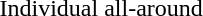<table>
<tr>
<td>Individual all-around<br></td>
<td></td>
<td></td>
<td></td>
</tr>
</table>
